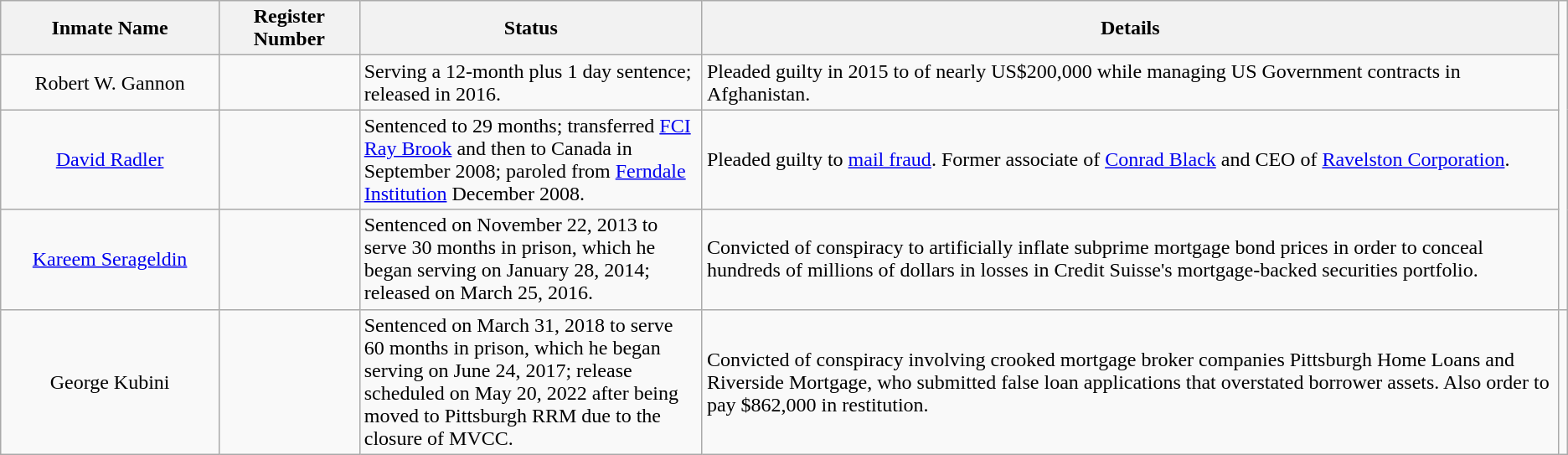<table class="wikitable sortable">
<tr>
<th width="14%">Inmate Name</th>
<th width="9%">Register Number</th>
<th width="22%">Status</th>
<th width="55%">Details</th>
</tr>
<tr>
<td style="text-align:center;">Robert W. Gannon</td>
<td style="text-align:center;"></td>
<td>Serving a 12-month plus 1 day sentence; released in 2016.</td>
<td>Pleaded guilty in 2015 to  of nearly US$200,000 while managing US Government contracts in Afghanistan.</td>
</tr>
<tr>
<td style="text-align:center;"><a href='#'>David Radler</a></td>
<td style="text-align:center;"></td>
<td>Sentenced to 29 months; transferred <a href='#'>FCI Ray Brook</a> and then to Canada in September 2008; paroled from <a href='#'>Ferndale Institution</a> December 2008.</td>
<td>Pleaded guilty to <a href='#'>mail fraud</a>. Former associate of <a href='#'>Conrad Black</a> and CEO of <a href='#'>Ravelston Corporation</a>.</td>
</tr>
<tr>
<td style="text-align:center;"><a href='#'>Kareem Serageldin</a></td>
<td style="text-align:center;"></td>
<td>Sentenced on November 22, 2013 to serve 30 months in prison, which he began serving on January 28, 2014; released on March 25, 2016.</td>
<td>Convicted of conspiracy to artificially inflate subprime mortgage bond prices in order to conceal hundreds of millions of dollars in losses in Credit Suisse's mortgage-backed securities portfolio.</td>
</tr>
<tr>
<td style="text-align:center;">George Kubini</td>
<td style="text-align:center;"></td>
<td>Sentenced on March 31, 2018 to serve 60 months in prison, which he began serving on June 24, 2017; release scheduled on May 20, 2022 after being moved to Pittsburgh RRM due to the closure of MVCC.</td>
<td>Convicted of conspiracy involving crooked mortgage broker companies Pittsburgh Home Loans and Riverside Mortgage, who submitted false loan applications that overstated borrower assets. Also order to pay $862,000 in restitution.</td>
<td></td>
</tr>
</table>
